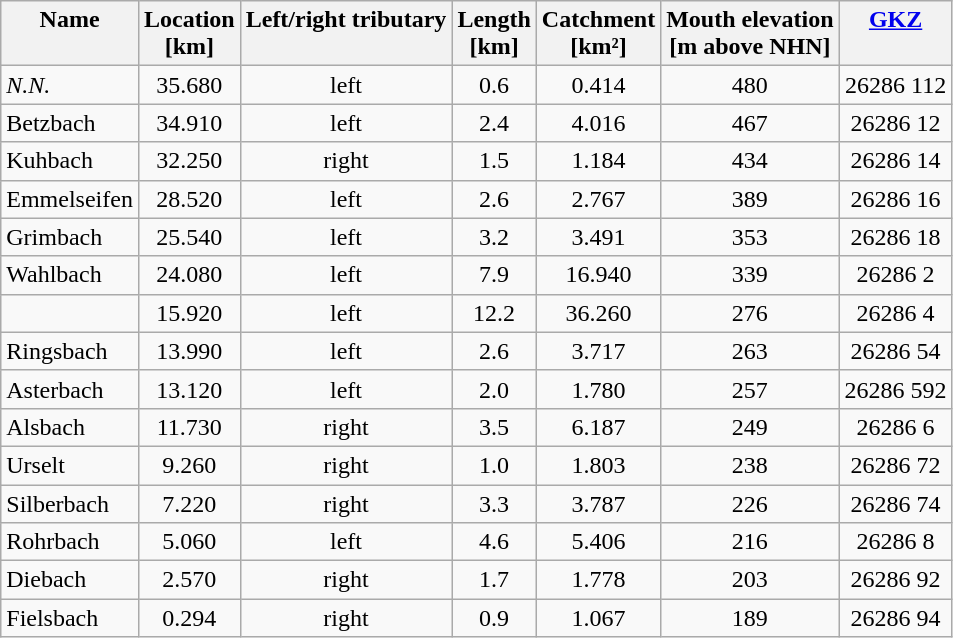<table class="wikitable toptextcells sortable" style="text-align:center">
<tr style="vertical-align:top">
<th class="unsortable">Name</th>
<th class="unsortable">Location<br><span>[km]</span></th>
<th>Left/right tributary</th>
<th>Length<br><span>[km]</span></th>
<th>Catchment<br><span>[km²]</span></th>
<th>Mouth elevation<br><span>[m above NHN]</span></th>
<th><a href='#'>GKZ</a></th>
</tr>
<tr>
<td align="left"><em>N.N.</em></td>
<td>35.680</td>
<td>left</td>
<td>0.6</td>
<td>0.414</td>
<td>480</td>
<td>26286 112</td>
</tr>
<tr>
<td align="left">Betzbach</td>
<td>34.910</td>
<td>left</td>
<td>2.4</td>
<td>4.016</td>
<td>467</td>
<td>26286 12</td>
</tr>
<tr>
<td align="left">Kuhbach</td>
<td>32.250</td>
<td>right</td>
<td>1.5</td>
<td>1.184</td>
<td>434</td>
<td>26286 14</td>
</tr>
<tr>
<td align="left">Emmelseifen</td>
<td>28.520</td>
<td>left</td>
<td>2.6</td>
<td>2.767</td>
<td>389</td>
<td>26286 16</td>
</tr>
<tr>
<td align="left">Grimbach</td>
<td>25.540</td>
<td>left</td>
<td>3.2</td>
<td>3.491</td>
<td>353</td>
<td>26286 18</td>
</tr>
<tr>
<td align="left">Wahlbach</td>
<td>24.080</td>
<td>left</td>
<td>7.9</td>
<td>16.940</td>
<td>339</td>
<td>26286 2</td>
</tr>
<tr>
<td align="left"></td>
<td>15.920</td>
<td>left</td>
<td>12.2</td>
<td>36.260</td>
<td>276</td>
<td>26286 4</td>
</tr>
<tr>
<td align="left">Ringsbach</td>
<td>13.990</td>
<td>left</td>
<td> 2.6</td>
<td>3.717</td>
<td>263</td>
<td>26286 54</td>
</tr>
<tr>
<td align="left">Asterbach</td>
<td>13.120</td>
<td>left</td>
<td>2.0</td>
<td>1.780</td>
<td>257</td>
<td>26286 592</td>
</tr>
<tr>
<td align="left">Alsbach</td>
<td>11.730</td>
<td>right</td>
<td>3.5</td>
<td>6.187</td>
<td>249</td>
<td>26286 6</td>
</tr>
<tr>
<td align="left">Urselt</td>
<td>9.260</td>
<td>right</td>
<td>1.0</td>
<td>1.803</td>
<td>238</td>
<td>26286 72</td>
</tr>
<tr>
<td align="left">Silberbach</td>
<td>7.220</td>
<td>right</td>
<td>3.3</td>
<td>3.787</td>
<td>226</td>
<td>26286 74</td>
</tr>
<tr>
<td align="left">Rohrbach</td>
<td>5.060</td>
<td>left</td>
<td>4.6</td>
<td>5.406</td>
<td>216</td>
<td>26286 8</td>
</tr>
<tr>
<td align="left">Diebach</td>
<td>2.570</td>
<td>right</td>
<td>1.7</td>
<td>1.778</td>
<td>203</td>
<td>26286 92</td>
</tr>
<tr>
<td align="left">Fielsbach</td>
<td>0.294</td>
<td>right</td>
<td>0.9</td>
<td>1.067</td>
<td>189</td>
<td>26286 94</td>
</tr>
</table>
